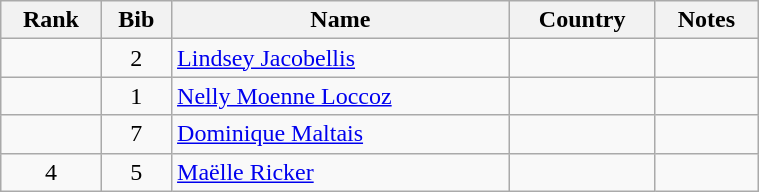<table class="wikitable" style="text-align:center;"  width=40%>
<tr>
<th>Rank</th>
<th>Bib</th>
<th>Name</th>
<th>Country</th>
<th>Notes</th>
</tr>
<tr>
<td></td>
<td>2</td>
<td align=left><a href='#'>Lindsey Jacobellis</a></td>
<td align=left></td>
<td></td>
</tr>
<tr>
<td></td>
<td>1</td>
<td align=left><a href='#'>Nelly Moenne Loccoz</a></td>
<td align=left></td>
<td></td>
</tr>
<tr>
<td></td>
<td>7</td>
<td align=left><a href='#'>Dominique Maltais</a></td>
<td align=left></td>
<td></td>
</tr>
<tr>
<td>4</td>
<td>5</td>
<td align=left><a href='#'>Maëlle Ricker</a></td>
<td align=left></td>
<td></td>
</tr>
</table>
